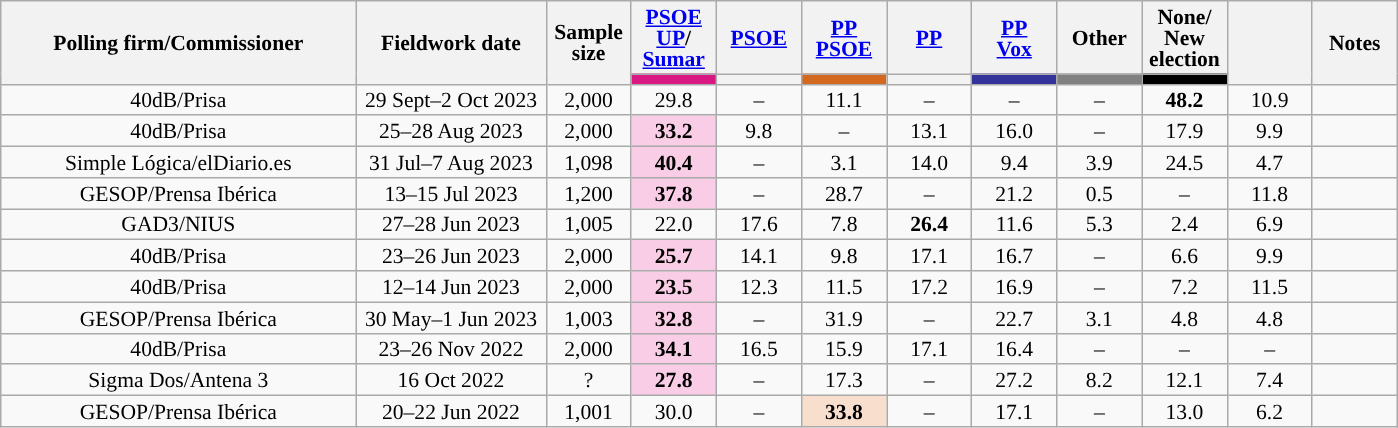<table class="wikitable" style="text-align:center; font-size:90%; line-height:14px;">
<tr style="height:42px;">
<th style="width:230px;" rowspan="2">Polling firm/Commissioner</th>
<th style="width:120px;" rowspan="2">Fieldwork date</th>
<th style="width:50px;" rowspan="2">Sample size</th>
<th style="width:50px;"><a href='#'>PSOE</a><br><a href='#'>UP</a>/<br><a href='#'>Sumar</a></th>
<th style="width:50px;"><a href='#'>PSOE</a></th>
<th style="width:50px;"><a href='#'>PP</a><br><a href='#'>PSOE</a></th>
<th style="width:50px;"><a href='#'>PP</a></th>
<th style="width:50px;"><a href='#'>PP</a><br><a href='#'>Vox</a></th>
<th style="width:50px;">Other</th>
<th style="width:50px;">None/<br>New election</th>
<th style="width:50px;" rowspan="2"></th>
<th style="width:50px;" rowspan="2">Notes</th>
</tr>
<tr>
<th style="color:inherit;background:#DA1884;"></th>
<th style="color:inherit;background:"></th>
<th style="color:inherit;background:#D2691E;"></th>
<th style="color:inherit;background:"></th>
<th style="color:inherit;background:#333399;"></th>
<th style="color:inherit;background:#808080;"></th>
<th style="color:inherit;background:black;"></th>
</tr>
<tr>
<td>40dB/Prisa</td>
<td>29 Sept–2 Oct 2023</td>
<td>2,000</td>
<td>29.8</td>
<td>–</td>
<td>11.1</td>
<td>–</td>
<td>–</td>
<td>–</td>
<td><strong>48.2</strong></td>
<td>10.9</td>
<td></td>
</tr>
<tr>
<td>40dB/Prisa</td>
<td>25–28 Aug 2023</td>
<td>2,000</td>
<td style="background:#FACDE6;"><strong>33.2</strong></td>
<td>9.8</td>
<td>–</td>
<td>13.1</td>
<td>16.0</td>
<td>–</td>
<td>17.9</td>
<td>9.9</td>
<td></td>
</tr>
<tr>
<td>Simple Lógica/elDiario.es</td>
<td>31 Jul–7 Aug 2023</td>
<td>1,098</td>
<td style="background:#FACDE6;"><strong>40.4</strong></td>
<td>–</td>
<td>3.1</td>
<td>14.0</td>
<td>9.4</td>
<td>3.9</td>
<td>24.5</td>
<td>4.7</td>
<td></td>
</tr>
<tr>
<td>GESOP/Prensa Ibérica</td>
<td>13–15 Jul 2023</td>
<td>1,200</td>
<td style="background:#FACDE6;"><strong>37.8</strong></td>
<td>–</td>
<td>28.7</td>
<td>–</td>
<td>21.2</td>
<td>0.5</td>
<td>–</td>
<td>11.8</td>
<td></td>
</tr>
<tr>
<td>GAD3/NIUS</td>
<td>27–28 Jun 2023</td>
<td>1,005</td>
<td>22.0</td>
<td>17.6</td>
<td>7.8</td>
<td><strong>26.4</strong></td>
<td>11.6</td>
<td>5.3</td>
<td>2.4</td>
<td>6.9</td>
<td></td>
</tr>
<tr>
<td>40dB/Prisa</td>
<td>23–26 Jun 2023</td>
<td>2,000</td>
<td style="background:#FACDE6;"><strong>25.7</strong></td>
<td>14.1</td>
<td>9.8</td>
<td>17.1</td>
<td>16.7</td>
<td>–</td>
<td>6.6</td>
<td>9.9</td>
<td></td>
</tr>
<tr>
<td>40dB/Prisa</td>
<td>12–14 Jun 2023</td>
<td>2,000</td>
<td style="background:#FACDE6;"><strong>23.5</strong></td>
<td>12.3</td>
<td>11.5</td>
<td>17.2</td>
<td>16.9</td>
<td>–</td>
<td>7.2</td>
<td>11.5</td>
<td></td>
</tr>
<tr>
<td>GESOP/Prensa Ibérica</td>
<td>30 May–1 Jun 2023</td>
<td>1,003</td>
<td style="background:#FACDE6;"><strong>32.8</strong></td>
<td>–</td>
<td>31.9</td>
<td>–</td>
<td>22.7</td>
<td>3.1</td>
<td>4.8</td>
<td>4.8</td>
<td></td>
</tr>
<tr>
<td>40dB/Prisa</td>
<td>23–26 Nov 2022</td>
<td>2,000</td>
<td style="background:#FACDE6;"><strong>34.1</strong></td>
<td>16.5</td>
<td>15.9</td>
<td>17.1</td>
<td>16.4</td>
<td>–</td>
<td>–</td>
<td>–</td>
<td></td>
</tr>
<tr>
<td>Sigma Dos/Antena 3</td>
<td>16 Oct 2022</td>
<td>?</td>
<td style="background:#FACDE6;"><strong>27.8</strong></td>
<td>–</td>
<td>17.3</td>
<td>–</td>
<td>27.2</td>
<td>8.2</td>
<td>12.1</td>
<td>7.4</td>
<td></td>
</tr>
<tr>
<td>GESOP/Prensa Ibérica</td>
<td>20–22 Jun 2022</td>
<td>1,001</td>
<td>30.0</td>
<td>–</td>
<td style="background:#F8DFCD;"><strong>33.8</strong></td>
<td>–</td>
<td>17.1</td>
<td>–</td>
<td>13.0</td>
<td>6.2</td>
<td></td>
</tr>
</table>
